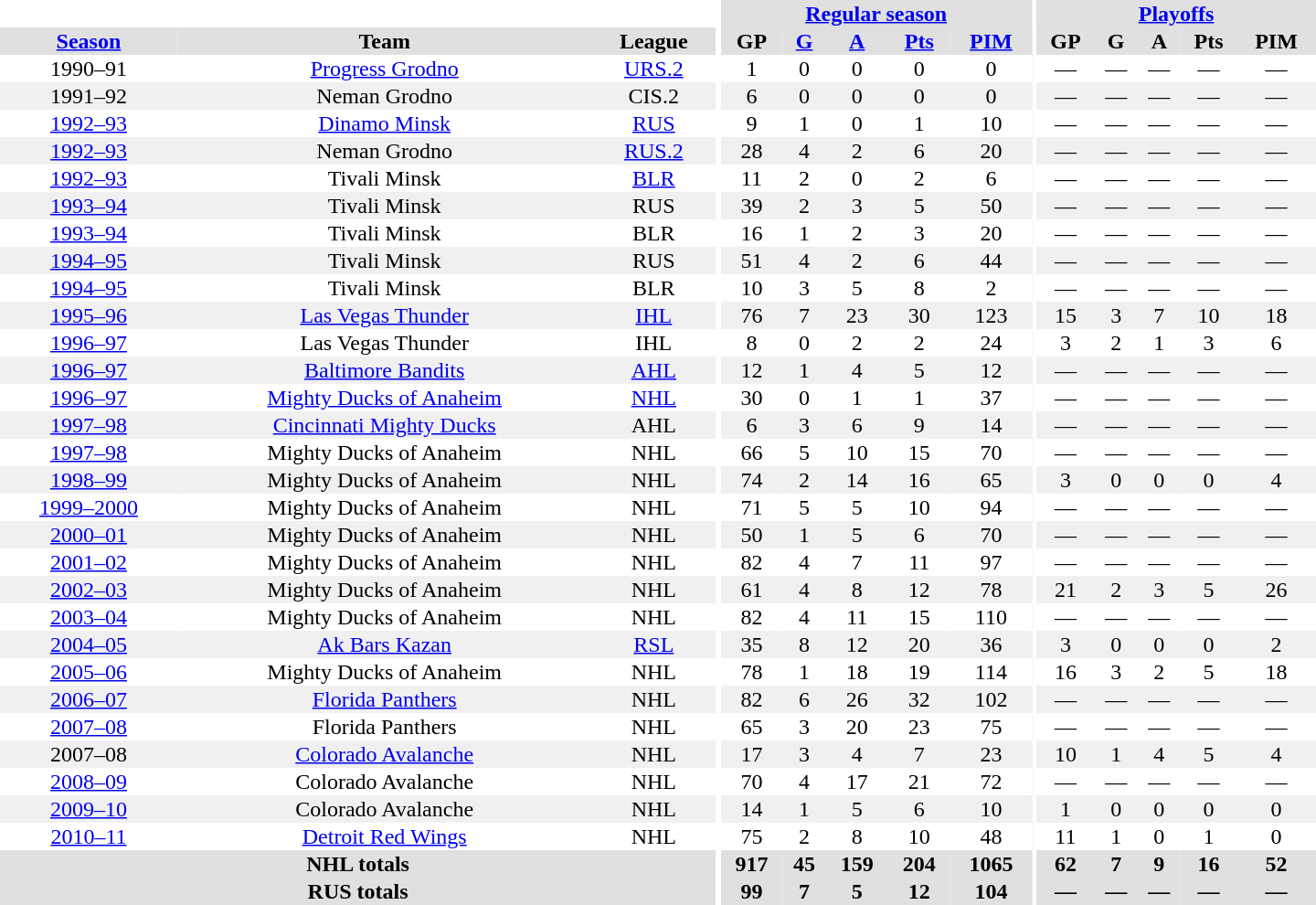<table border="0" cellpadding="1" cellspacing="0" style="text-align:center; width:60em">
<tr bgcolor="#e0e0e0">
<th colspan="3" bgcolor="#ffffff"></th>
<th rowspan="99" bgcolor="#ffffff"></th>
<th colspan="5"><a href='#'>Regular season</a></th>
<th rowspan="99" bgcolor="#ffffff"></th>
<th colspan="5"><a href='#'>Playoffs</a></th>
</tr>
<tr bgcolor="#e0e0e0">
<th><a href='#'>Season</a></th>
<th>Team</th>
<th>League</th>
<th>GP</th>
<th><a href='#'>G</a></th>
<th><a href='#'>A</a></th>
<th><a href='#'>Pts</a></th>
<th><a href='#'>PIM</a></th>
<th>GP</th>
<th>G</th>
<th>A</th>
<th>Pts</th>
<th>PIM</th>
</tr>
<tr>
<td>1990–91</td>
<td><a href='#'>Progress Grodno</a></td>
<td><a href='#'>URS.2</a></td>
<td>1</td>
<td>0</td>
<td>0</td>
<td>0</td>
<td>0</td>
<td>—</td>
<td>—</td>
<td>—</td>
<td>—</td>
<td>—</td>
</tr>
<tr bgcolor="#f0f0f0">
<td>1991–92</td>
<td>Neman Grodno</td>
<td>CIS.2</td>
<td>6</td>
<td>0</td>
<td>0</td>
<td>0</td>
<td>0</td>
<td>—</td>
<td>—</td>
<td>—</td>
<td>—</td>
<td>—</td>
</tr>
<tr>
<td><a href='#'>1992–93</a></td>
<td><a href='#'>Dinamo Minsk</a></td>
<td><a href='#'>RUS</a></td>
<td>9</td>
<td>1</td>
<td>0</td>
<td>1</td>
<td>10</td>
<td>—</td>
<td>—</td>
<td>—</td>
<td>—</td>
<td>—</td>
</tr>
<tr bgcolor="#f0f0f0">
<td><a href='#'>1992–93</a></td>
<td>Neman Grodno</td>
<td><a href='#'>RUS.2</a></td>
<td>28</td>
<td>4</td>
<td>2</td>
<td>6</td>
<td>20</td>
<td>—</td>
<td>—</td>
<td>—</td>
<td>—</td>
<td>—</td>
</tr>
<tr>
<td><a href='#'>1992–93</a></td>
<td>Tivali Minsk</td>
<td><a href='#'>BLR</a></td>
<td>11</td>
<td>2</td>
<td>0</td>
<td>2</td>
<td>6</td>
<td>—</td>
<td>—</td>
<td>—</td>
<td>—</td>
<td>—</td>
</tr>
<tr bgcolor="#f0f0f0">
<td><a href='#'>1993–94</a></td>
<td>Tivali Minsk</td>
<td>RUS</td>
<td>39</td>
<td>2</td>
<td>3</td>
<td>5</td>
<td>50</td>
<td>—</td>
<td>—</td>
<td>—</td>
<td>—</td>
<td>—</td>
</tr>
<tr>
<td><a href='#'>1993–94</a></td>
<td>Tivali Minsk</td>
<td>BLR</td>
<td>16</td>
<td>1</td>
<td>2</td>
<td>3</td>
<td>20</td>
<td>—</td>
<td>—</td>
<td>—</td>
<td>—</td>
<td>—</td>
</tr>
<tr bgcolor="#f0f0f0">
<td><a href='#'>1994–95</a></td>
<td>Tivali Minsk</td>
<td>RUS</td>
<td>51</td>
<td>4</td>
<td>2</td>
<td>6</td>
<td>44</td>
<td>—</td>
<td>—</td>
<td>—</td>
<td>—</td>
<td>—</td>
</tr>
<tr>
<td><a href='#'>1994–95</a></td>
<td>Tivali Minsk</td>
<td>BLR</td>
<td>10</td>
<td>3</td>
<td>5</td>
<td>8</td>
<td>2</td>
<td>—</td>
<td>—</td>
<td>—</td>
<td>—</td>
<td>—</td>
</tr>
<tr bgcolor="#f0f0f0">
<td><a href='#'>1995–96</a></td>
<td><a href='#'>Las Vegas Thunder</a></td>
<td><a href='#'>IHL</a></td>
<td>76</td>
<td>7</td>
<td>23</td>
<td>30</td>
<td>123</td>
<td>15</td>
<td>3</td>
<td>7</td>
<td>10</td>
<td>18</td>
</tr>
<tr>
<td><a href='#'>1996–97</a></td>
<td>Las Vegas Thunder</td>
<td>IHL</td>
<td>8</td>
<td>0</td>
<td>2</td>
<td>2</td>
<td>24</td>
<td>3</td>
<td>2</td>
<td>1</td>
<td>3</td>
<td>6</td>
</tr>
<tr bgcolor="#f0f0f0">
<td><a href='#'>1996–97</a></td>
<td><a href='#'>Baltimore Bandits</a></td>
<td><a href='#'>AHL</a></td>
<td>12</td>
<td>1</td>
<td>4</td>
<td>5</td>
<td>12</td>
<td>—</td>
<td>—</td>
<td>—</td>
<td>—</td>
<td>—</td>
</tr>
<tr>
<td><a href='#'>1996–97</a></td>
<td><a href='#'>Mighty Ducks of Anaheim</a></td>
<td><a href='#'>NHL</a></td>
<td>30</td>
<td>0</td>
<td>1</td>
<td>1</td>
<td>37</td>
<td>—</td>
<td>—</td>
<td>—</td>
<td>—</td>
<td>—</td>
</tr>
<tr bgcolor="#f0f0f0">
<td><a href='#'>1997–98</a></td>
<td><a href='#'>Cincinnati Mighty Ducks</a></td>
<td>AHL</td>
<td>6</td>
<td>3</td>
<td>6</td>
<td>9</td>
<td>14</td>
<td>—</td>
<td>—</td>
<td>—</td>
<td>—</td>
<td>—</td>
</tr>
<tr>
<td><a href='#'>1997–98</a></td>
<td>Mighty Ducks of Anaheim</td>
<td>NHL</td>
<td>66</td>
<td>5</td>
<td>10</td>
<td>15</td>
<td>70</td>
<td>—</td>
<td>—</td>
<td>—</td>
<td>—</td>
<td>—</td>
</tr>
<tr bgcolor="#f0f0f0">
<td><a href='#'>1998–99</a></td>
<td>Mighty Ducks of Anaheim</td>
<td>NHL</td>
<td>74</td>
<td>2</td>
<td>14</td>
<td>16</td>
<td>65</td>
<td>3</td>
<td>0</td>
<td>0</td>
<td>0</td>
<td>4</td>
</tr>
<tr>
<td><a href='#'>1999–2000</a></td>
<td>Mighty Ducks of Anaheim</td>
<td>NHL</td>
<td>71</td>
<td>5</td>
<td>5</td>
<td>10</td>
<td>94</td>
<td>—</td>
<td>—</td>
<td>—</td>
<td>—</td>
<td>—</td>
</tr>
<tr bgcolor="#f0f0f0">
<td><a href='#'>2000–01</a></td>
<td>Mighty Ducks of Anaheim</td>
<td>NHL</td>
<td>50</td>
<td>1</td>
<td>5</td>
<td>6</td>
<td>70</td>
<td>—</td>
<td>—</td>
<td>—</td>
<td>—</td>
<td>—</td>
</tr>
<tr>
<td><a href='#'>2001–02</a></td>
<td>Mighty Ducks of Anaheim</td>
<td>NHL</td>
<td>82</td>
<td>4</td>
<td>7</td>
<td>11</td>
<td>97</td>
<td>—</td>
<td>—</td>
<td>—</td>
<td>—</td>
<td>—</td>
</tr>
<tr bgcolor="#f0f0f0">
<td><a href='#'>2002–03</a></td>
<td>Mighty Ducks of Anaheim</td>
<td>NHL</td>
<td>61</td>
<td>4</td>
<td>8</td>
<td>12</td>
<td>78</td>
<td>21</td>
<td>2</td>
<td>3</td>
<td>5</td>
<td>26</td>
</tr>
<tr>
<td><a href='#'>2003–04</a></td>
<td>Mighty Ducks of Anaheim</td>
<td>NHL</td>
<td>82</td>
<td>4</td>
<td>11</td>
<td>15</td>
<td>110</td>
<td>—</td>
<td>—</td>
<td>—</td>
<td>—</td>
<td>—</td>
</tr>
<tr bgcolor="#f0f0f0">
<td><a href='#'>2004–05</a></td>
<td><a href='#'>Ak Bars Kazan</a></td>
<td><a href='#'>RSL</a></td>
<td>35</td>
<td>8</td>
<td>12</td>
<td>20</td>
<td>36</td>
<td>3</td>
<td>0</td>
<td>0</td>
<td>0</td>
<td>2</td>
</tr>
<tr>
<td><a href='#'>2005–06</a></td>
<td>Mighty Ducks of Anaheim</td>
<td>NHL</td>
<td>78</td>
<td>1</td>
<td>18</td>
<td>19</td>
<td>114</td>
<td>16</td>
<td>3</td>
<td>2</td>
<td>5</td>
<td>18</td>
</tr>
<tr bgcolor="#f0f0f0">
<td><a href='#'>2006–07</a></td>
<td><a href='#'>Florida Panthers</a></td>
<td>NHL</td>
<td>82</td>
<td>6</td>
<td>26</td>
<td>32</td>
<td>102</td>
<td>—</td>
<td>—</td>
<td>—</td>
<td>—</td>
<td>—</td>
</tr>
<tr>
<td><a href='#'>2007–08</a></td>
<td>Florida Panthers</td>
<td>NHL</td>
<td>65</td>
<td>3</td>
<td>20</td>
<td>23</td>
<td>75</td>
<td>—</td>
<td>—</td>
<td>—</td>
<td>—</td>
<td>—</td>
</tr>
<tr bgcolor="#f0f0f0">
<td>2007–08</td>
<td><a href='#'>Colorado Avalanche</a></td>
<td>NHL</td>
<td>17</td>
<td>3</td>
<td>4</td>
<td>7</td>
<td>23</td>
<td>10</td>
<td>1</td>
<td>4</td>
<td>5</td>
<td>4</td>
</tr>
<tr>
<td><a href='#'>2008–09</a></td>
<td>Colorado Avalanche</td>
<td>NHL</td>
<td>70</td>
<td>4</td>
<td>17</td>
<td>21</td>
<td>72</td>
<td>—</td>
<td>—</td>
<td>—</td>
<td>—</td>
<td>—</td>
</tr>
<tr bgcolor="#f0f0f0">
<td><a href='#'>2009–10</a></td>
<td>Colorado Avalanche</td>
<td>NHL</td>
<td>14</td>
<td>1</td>
<td>5</td>
<td>6</td>
<td>10</td>
<td>1</td>
<td>0</td>
<td>0</td>
<td>0</td>
<td>0</td>
</tr>
<tr>
<td><a href='#'>2010–11</a></td>
<td><a href='#'>Detroit Red Wings</a></td>
<td>NHL</td>
<td>75</td>
<td>2</td>
<td>8</td>
<td>10</td>
<td>48</td>
<td>11</td>
<td>1</td>
<td>0</td>
<td>1</td>
<td>0</td>
</tr>
<tr bgcolor="#e0e0e0">
<th colspan="3">NHL totals</th>
<th>917</th>
<th>45</th>
<th>159</th>
<th>204</th>
<th>1065</th>
<th>62</th>
<th>7</th>
<th>9</th>
<th>16</th>
<th>52</th>
</tr>
<tr bgcolor="#e0e0e0">
<th colspan="3">RUS totals</th>
<th>99</th>
<th>7</th>
<th>5</th>
<th>12</th>
<th>104</th>
<th>—</th>
<th>—</th>
<th>—</th>
<th>—</th>
<th>—</th>
</tr>
</table>
